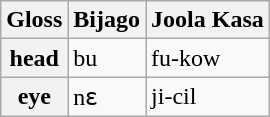<table class=wikitable>
<tr>
<th>Gloss</th>
<th>Bijago</th>
<th>Joola Kasa</th>
</tr>
<tr>
<th>head</th>
<td>bu</td>
<td>fu-kow</td>
</tr>
<tr>
<th>eye</th>
<td>nɛ</td>
<td>ji-cil</td>
</tr>
</table>
